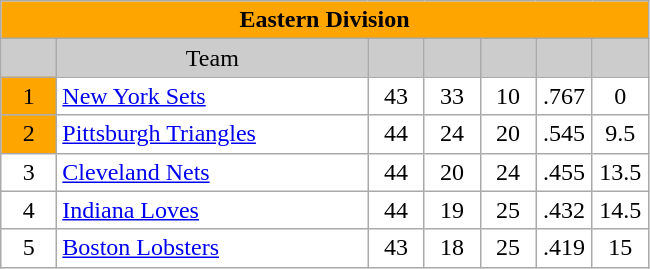<table class="wikitable" style="margin:1em; clear:right; text-align:left; line-height:normal; width=50%">
<tr>
<td style="text-align:center; background:orange" colspan=7><strong>Eastern Division</strong></td>
</tr>
<tr>
<td style="text-align:center; background-color:#CCCCCC; width:30px"></td>
<td style="text-align:center; background-color:#CCCCCC; width:200px">Team</td>
<td style="text-align:center; background-color:#CCCCCC; width:30px"></td>
<td style="text-align:center; background-color:#CCCCCC; width:30px"></td>
<td style="text-align:center; background-color:#CCCCCC; width:30px"></td>
<td style="text-align:center; background-color:#CCCCCC; width:30px"></td>
<td style="text-align:center; background-color:#CCCCCC; width:30px"></td>
</tr>
<tr>
<td style="text-align:center; background:orange; width:30px">1</td>
<td style="text-align:left; background:white; width:150px"><a href='#'>New York Sets</a></td>
<td style="text-align:center; background:white; width:30px">43</td>
<td style="text-align:center; background:white; width:30px">33</td>
<td style="text-align:center; background:white; width:30px">10</td>
<td style="text-align:center; background:white; width:30px">.767</td>
<td style="text-align:center; background:white; width:30px">0</td>
</tr>
<tr>
<td style="text-align:center; background:orange; width:30px">2</td>
<td style="text-align:left; background:white; width:150px"><a href='#'>Pittsburgh Triangles</a></td>
<td style="text-align:center; background:white; width:30px">44</td>
<td style="text-align:center; background:white; width:30px">24</td>
<td style="text-align:center; background:white; width:30px">20</td>
<td style="text-align:center; background:white; width:30px">.545</td>
<td style="text-align:center; background:white; width:30px">9.5</td>
</tr>
<tr>
<td style="text-align:center; background:white; width:30px">3</td>
<td style="text-align:left; background:white; width:150px"><a href='#'>Cleveland Nets</a></td>
<td style="text-align:center; background:white; width:30px">44</td>
<td style="text-align:center; background:white; width:30px">20</td>
<td style="text-align:center; background:white; width:30px">24</td>
<td style="text-align:center; background:white; width:30px">.455</td>
<td style="text-align:center; background:white; width:30px">13.5</td>
</tr>
<tr>
<td style="text-align:center; background:white; width:30px">4</td>
<td style="text-align:left; background:white; width:150px"><a href='#'>Indiana Loves</a></td>
<td style="text-align:center; background:white; width:30px">44</td>
<td style="text-align:center; background:white; width:30px">19</td>
<td style="text-align:center; background:white; width:30px">25</td>
<td style="text-align:center; background:white; width:30px">.432</td>
<td style="text-align:center; background:white; width:30px">14.5</td>
</tr>
<tr>
<td style="text-align:center; background:white; width:30px">5</td>
<td style="text-align:left; background:white; width:150px"><a href='#'>Boston Lobsters</a></td>
<td style="text-align:center; background:white; width:30px">43</td>
<td style="text-align:center; background:white; width:30px">18</td>
<td style="text-align:center; background:white; width:30px">25</td>
<td style="text-align:center; background:white; width:30px">.419</td>
<td style="text-align:center; background:white; width:30px">15</td>
</tr>
</table>
